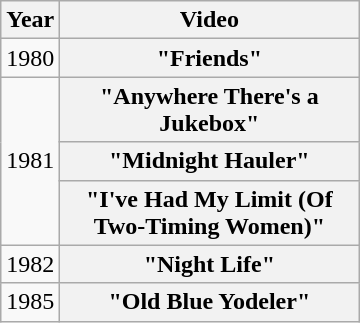<table class="wikitable plainrowheaders">
<tr>
<th>Year</th>
<th style="width:12em;">Video</th>
</tr>
<tr>
<td>1980</td>
<th scope="row">"Friends"</th>
</tr>
<tr>
<td rowspan="3">1981</td>
<th scope="row">"Anywhere There's a Jukebox"</th>
</tr>
<tr>
<th scope="row">"Midnight Hauler"</th>
</tr>
<tr>
<th scope="row">"I've Had My Limit (Of Two-Timing Women)"</th>
</tr>
<tr>
<td>1982</td>
<th scope="row">"Night Life"</th>
</tr>
<tr>
<td>1985</td>
<th scope="row">"Old Blue Yodeler"</th>
</tr>
</table>
